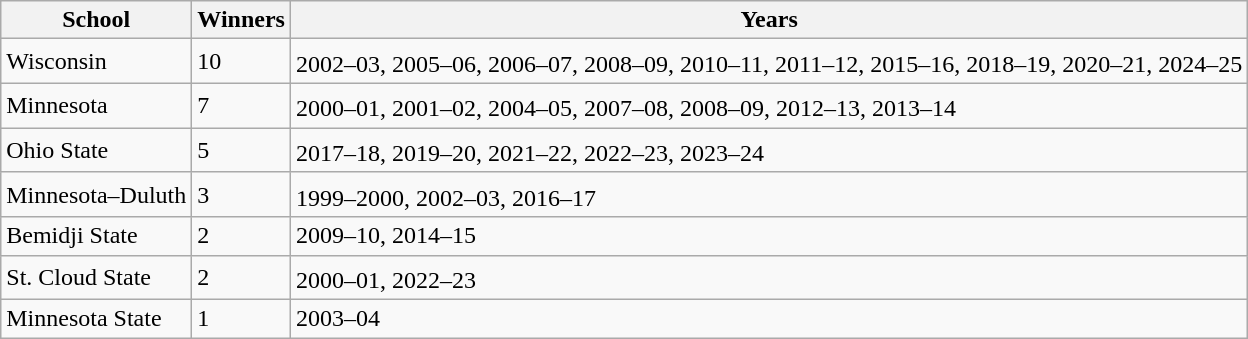<table class="wikitable sortable">
<tr>
<th>School</th>
<th>Winners</th>
<th>Years</th>
</tr>
<tr>
<td>Wisconsin</td>
<td>10</td>
<td>2002–03<sup></sup>, 2005–06, 2006–07, 2008–09<sup></sup>, 2010–11, 2011–12, 2015–16, 2018–19, 2020–21, 2024–25</td>
</tr>
<tr>
<td>Minnesota</td>
<td>7</td>
<td>2000–01<sup></sup>, 2001–02, 2004–05, 2007–08, 2008–09<sup></sup>, 2012–13, 2013–14</td>
</tr>
<tr>
<td>Ohio State</td>
<td>5</td>
<td>2017–18, 2019–20, 2021–22, 2022–23<sup></sup>, 2023–24</td>
</tr>
<tr>
<td>Minnesota–Duluth</td>
<td>3</td>
<td>1999–2000, 2002–03<sup></sup>, 2016–17</td>
</tr>
<tr>
<td>Bemidji State</td>
<td>2</td>
<td>2009–10, 2014–15</td>
</tr>
<tr>
<td>St. Cloud State</td>
<td>2</td>
<td>2000–01<sup></sup>, 2022–23<sup></sup></td>
</tr>
<tr>
<td>Minnesota State</td>
<td>1</td>
<td>2003–04</td>
</tr>
</table>
